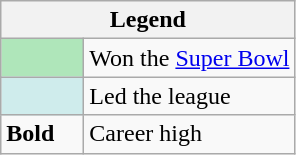<table class="wikitable">
<tr>
<th colspan="2">Legend</th>
</tr>
<tr>
<td style="background:#afe6ba; width:3em;"></td>
<td>Won the <a href='#'>Super Bowl</a></td>
</tr>
<tr>
<td style="background:#cfecec; width:3em;"></td>
<td>Led the league</td>
</tr>
<tr>
<td><strong>Bold</strong></td>
<td>Career high</td>
</tr>
</table>
